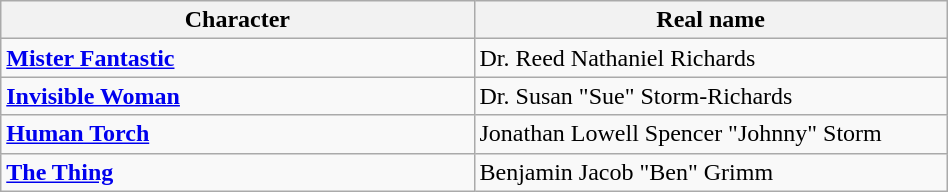<table class="wikitable sortable" style="width:50%;">
<tr>
<th style="width:25%;">Character</th>
<th style="width:25%;">Real name</th>
</tr>
<tr>
<td><strong><a href='#'>Mister Fantastic</a></strong></td>
<td>Dr. Reed Nathaniel Richards</td>
</tr>
<tr>
<td><a href='#'><strong>Invisible Woman</strong></a></td>
<td>Dr. Susan "Sue" Storm-Richards</td>
</tr>
<tr>
<td><strong><a href='#'>Human Torch</a></strong></td>
<td>Jonathan Lowell Spencer "Johnny" Storm</td>
</tr>
<tr>
<td><strong><a href='#'>The Thing</a></strong></td>
<td>Benjamin Jacob "Ben" Grimm</td>
</tr>
</table>
